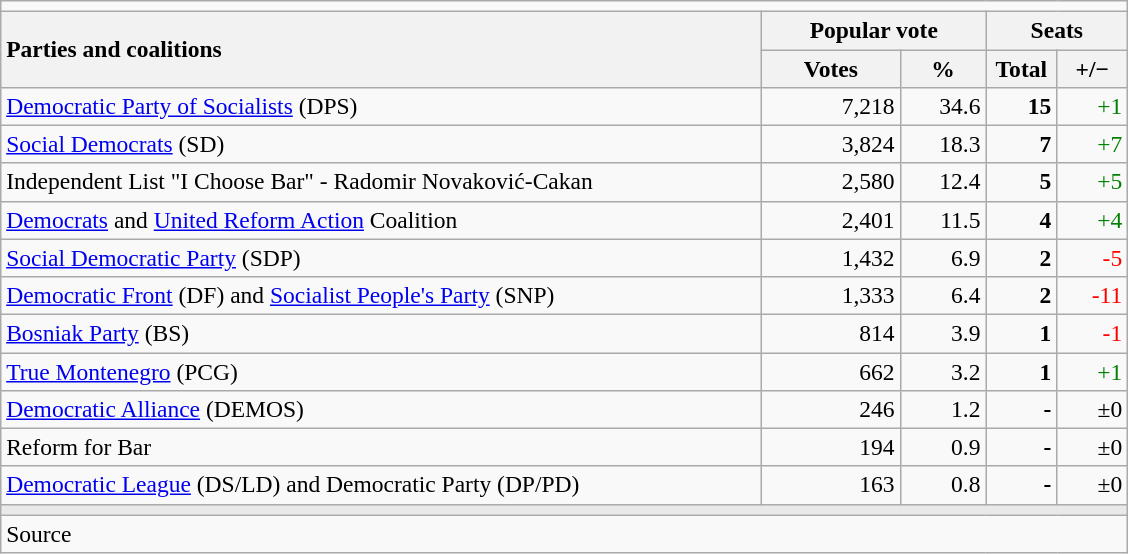<table class="wikitable" style="text-align:right; font-size:98%; margin-bottom:0">
<tr>
<td colspan="6"></td>
</tr>
<tr>
<th style="text-align:left;" rowspan="2" width="500">Parties and coalitions</th>
<th colspan="2">Popular vote</th>
<th colspan="2">Seats</th>
</tr>
<tr>
<th width="85">Votes</th>
<th width="50">%</th>
<th width="40">Total</th>
<th width="40">+/−</th>
</tr>
<tr>
<td align="left"><a href='#'>Democratic Party of Socialists</a> (DPS)</td>
<td>7,218</td>
<td>34.6</td>
<td><strong>15</strong></td>
<td style="color:green;">+1</td>
</tr>
<tr>
<td align="left"><a href='#'>Social Democrats</a> (SD)</td>
<td>3,824</td>
<td>18.3</td>
<td><strong>7</strong></td>
<td style="color:green;">+7</td>
</tr>
<tr>
<td align="left">Independent List "I Choose Bar" - Radomir Novaković-Cakan</td>
<td>2,580</td>
<td>12.4</td>
<td><strong>5</strong></td>
<td style="color:green;">+5</td>
</tr>
<tr>
<td align="left"><a href='#'>Democrats</a> and <a href='#'>United Reform Action</a> Coalition</td>
<td>2,401</td>
<td>11.5</td>
<td><strong>4</strong></td>
<td style="color:green;">+4</td>
</tr>
<tr>
<td align="left"><a href='#'>Social Democratic Party</a> (SDP)</td>
<td>1,432</td>
<td>6.9</td>
<td><strong>2</strong></td>
<td style="color:red;">-5</td>
</tr>
<tr>
<td align="left"><a href='#'>Democratic Front</a> (DF) and <a href='#'>Socialist People's Party</a> (SNP)</td>
<td>1,333</td>
<td>6.4</td>
<td><strong>2</strong></td>
<td style="color:red;">-11</td>
</tr>
<tr>
<td align="left"><a href='#'>Bosniak Party</a> (BS)</td>
<td>814</td>
<td>3.9</td>
<td><strong>1</strong></td>
<td style="color:red;">-1</td>
</tr>
<tr>
<td align="left"><a href='#'>True Montenegro</a> (PCG)</td>
<td>662</td>
<td>3.2</td>
<td><strong>1</strong></td>
<td style="color:green;">+1</td>
</tr>
<tr>
<td align="left"><a href='#'>Democratic Alliance</a> (DEMOS)</td>
<td>246</td>
<td>1.2</td>
<td><strong>-</strong></td>
<td>±0</td>
</tr>
<tr>
<td align="left">Reform for Bar</td>
<td>194</td>
<td>0.9</td>
<td><strong>-</strong></td>
<td>±0</td>
</tr>
<tr>
<td align="left"><a href='#'>Democratic League</a> (DS/LD) and Democratic Party (DP/PD)</td>
<td>163</td>
<td>0.8</td>
<td><strong>-</strong></td>
<td>±0</td>
</tr>
<tr>
<td colspan="6" bgcolor="#E9E9E9"></td>
</tr>
<tr>
<td align="left" colspan="6">Source</td>
</tr>
</table>
